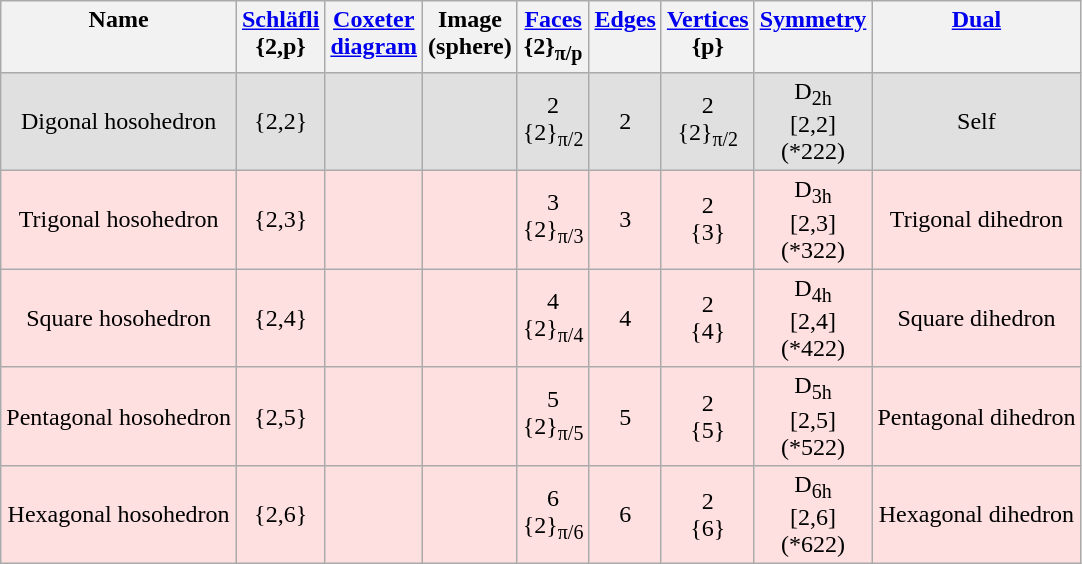<table class="wikitable" style="text-align:center;">
<tr valign="top">
<th>Name</th>
<th><a href='#'>Schläfli</a><br>{2,p}</th>
<th><a href='#'>Coxeter<br>diagram</a></th>
<th>Image<br>(sphere)</th>
<th><a href='#'>Faces</a><br>{2}<sub>π/p</sub></th>
<th><a href='#'>Edges</a></th>
<th><a href='#'>Vertices</a><br>{p}</th>
<th><a href='#'>Symmetry</a></th>
<th><a href='#'>Dual</a></th>
</tr>
<tr bgcolor="#e0e0e0">
<td>Digonal hosohedron</td>
<td>{2,2}</td>
<td></td>
<td></td>
<td>2<br>{2}<sub>π/2</sub></td>
<td>2</td>
<td>2<br>{2}<sub>π/2</sub></td>
<td>D<sub>2h</sub><br>[2,2]<br>(*222)</td>
<td>Self</td>
</tr>
<tr bgcolor="#ffe0e0">
<td>Trigonal hosohedron</td>
<td>{2,3}</td>
<td></td>
<td></td>
<td>3<br>{2}<sub>π/3</sub></td>
<td>3</td>
<td>2<br>{3}</td>
<td>D<sub>3h</sub><br>[2,3]<br>(*322)</td>
<td>Trigonal dihedron</td>
</tr>
<tr bgcolor="#ffe0e0">
<td>Square hosohedron</td>
<td>{2,4}</td>
<td></td>
<td></td>
<td>4<br>{2}<sub>π/4</sub></td>
<td>4</td>
<td>2<br>{4}</td>
<td>D<sub>4h</sub><br>[2,4]<br>(*422)</td>
<td>Square dihedron</td>
</tr>
<tr bgcolor="#ffe0e0">
<td>Pentagonal hosohedron</td>
<td>{2,5}</td>
<td></td>
<td></td>
<td>5<br>{2}<sub>π/5</sub></td>
<td>5</td>
<td>2<br>{5}</td>
<td>D<sub>5h</sub><br>[2,5]<br>(*522)</td>
<td>Pentagonal dihedron</td>
</tr>
<tr bgcolor="#ffe0e0">
<td>Hexagonal hosohedron</td>
<td>{2,6}</td>
<td></td>
<td></td>
<td>6<br>{2}<sub>π/6</sub></td>
<td>6</td>
<td>2<br>{6}</td>
<td>D<sub>6h</sub><br>[2,6]<br>(*622)</td>
<td>Hexagonal dihedron</td>
</tr>
</table>
